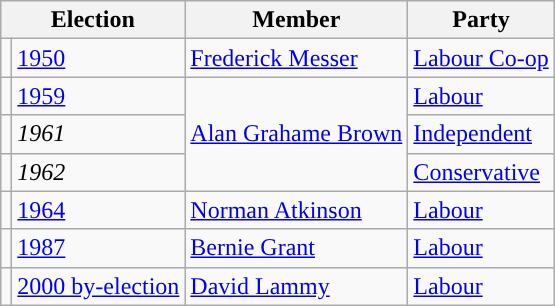<table class="wikitable">
<tr>
<th colspan="2">Election</th>
<th>Member</th>
<th>Party</th>
</tr>
<tr>
<td style="color:inherit;background-color: "></td>
<td><a href='#'>1950</a></td>
<td><a href='#'>Frederick Messer</a></td>
<td><a href='#'>Labour Co-op</a></td>
</tr>
<tr>
<td style="color:inherit;background-color: "></td>
<td><a href='#'>1959</a></td>
<td rowspan="3"><a href='#'>Alan Grahame Brown</a></td>
<td><a href='#'>Labour</a></td>
</tr>
<tr>
<td style="color:inherit;background-color: "></td>
<td><em>1961</em></td>
<td><a href='#'>Independent</a></td>
</tr>
<tr>
<td style="color:inherit;background-color: "></td>
<td><em>1962</em></td>
<td><a href='#'>Conservative</a></td>
</tr>
<tr>
<td style="color:inherit;background-color: "></td>
<td><a href='#'>1964</a></td>
<td><a href='#'>Norman Atkinson</a></td>
<td><a href='#'>Labour</a></td>
</tr>
<tr>
<td style="color:inherit;background-color: "></td>
<td><a href='#'>1987</a></td>
<td><a href='#'>Bernie Grant</a></td>
<td><a href='#'>Labour</a></td>
</tr>
<tr>
<td style="color:inherit;background-color: "></td>
<td><a href='#'>2000 by-election</a></td>
<td><a href='#'>David Lammy</a></td>
<td><a href='#'>Labour</a></td>
</tr>
</table>
